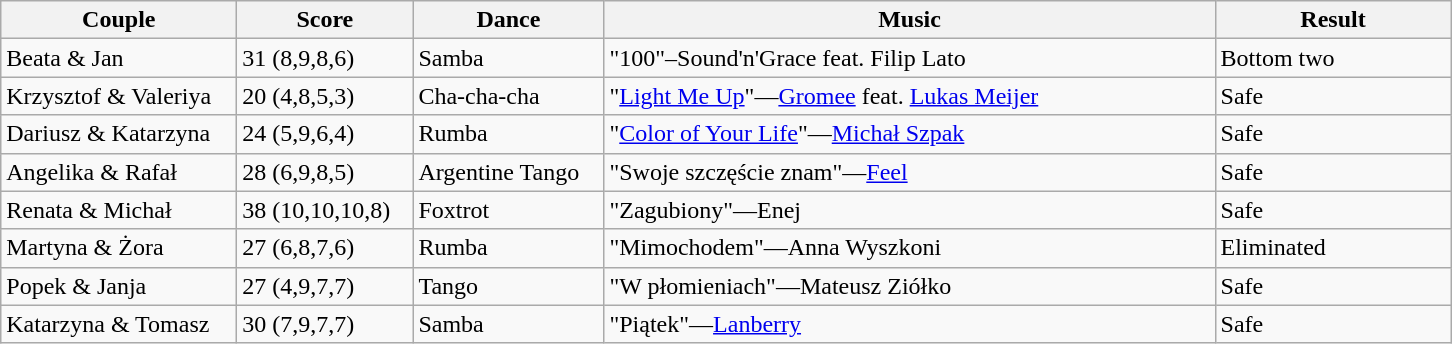<table class="wikitable">
<tr>
<th style="width:150px;">Couple</th>
<th style="width:110px;">Score</th>
<th style="width:120px;">Dance</th>
<th style="width:400px;">Music</th>
<th style="width:150px;">Result</th>
</tr>
<tr>
<td>Beata & Jan</td>
<td>31 (8,9,8,6)</td>
<td>Samba</td>
<td>"100"–Sound'n'Grace feat. Filip Lato</td>
<td>Bottom two</td>
</tr>
<tr>
<td>Krzysztof & Valeriya</td>
<td>20 (4,8,5,3)</td>
<td>Cha-cha-cha</td>
<td>"<a href='#'>Light Me Up</a>"—<a href='#'>Gromee</a> feat. <a href='#'>Lukas Meijer</a></td>
<td>Safe</td>
</tr>
<tr>
<td>Dariusz & Katarzyna</td>
<td>24 (5,9,6,4)</td>
<td>Rumba</td>
<td>"<a href='#'>Color of Your Life</a>"—<a href='#'>Michał Szpak</a></td>
<td>Safe</td>
</tr>
<tr>
<td>Angelika & Rafał</td>
<td>28 (6,9,8,5)</td>
<td>Argentine Tango</td>
<td>"Swoje szczęście znam"—<a href='#'>Feel</a></td>
<td>Safe</td>
</tr>
<tr>
<td>Renata & Michał</td>
<td>38 (10,10,10,8)</td>
<td>Foxtrot</td>
<td>"Zagubiony"—Enej</td>
<td>Safe</td>
</tr>
<tr>
<td>Martyna & Żora</td>
<td>27 (6,8,7,6)</td>
<td>Rumba</td>
<td>"Mimochodem"—Anna Wyszkoni</td>
<td>Eliminated</td>
</tr>
<tr>
<td>Popek & Janja</td>
<td>27 (4,9,7,7)</td>
<td>Tango</td>
<td>"W płomieniach"—Mateusz Ziółko</td>
<td>Safe</td>
</tr>
<tr>
<td>Katarzyna & Tomasz</td>
<td>30 (7,9,7,7)</td>
<td>Samba</td>
<td>"Piątek"—<a href='#'>Lanberry</a></td>
<td>Safe</td>
</tr>
</table>
